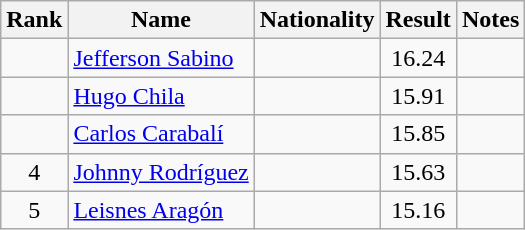<table class="wikitable sortable" style="text-align:center">
<tr>
<th>Rank</th>
<th>Name</th>
<th>Nationality</th>
<th>Result</th>
<th>Notes</th>
</tr>
<tr>
<td></td>
<td align=left><a href='#'>Jefferson Sabino</a></td>
<td align=left></td>
<td>16.24</td>
<td></td>
</tr>
<tr>
<td></td>
<td align=left><a href='#'>Hugo Chila</a></td>
<td align=left></td>
<td>15.91</td>
<td></td>
</tr>
<tr>
<td></td>
<td align=left><a href='#'>Carlos Carabalí</a></td>
<td align=left></td>
<td>15.85</td>
<td></td>
</tr>
<tr>
<td>4</td>
<td align=left><a href='#'>Johnny Rodríguez</a></td>
<td align=left></td>
<td>15.63</td>
<td></td>
</tr>
<tr>
<td>5</td>
<td align=left><a href='#'>Leisnes Aragón</a></td>
<td align=left></td>
<td>15.16</td>
<td></td>
</tr>
</table>
